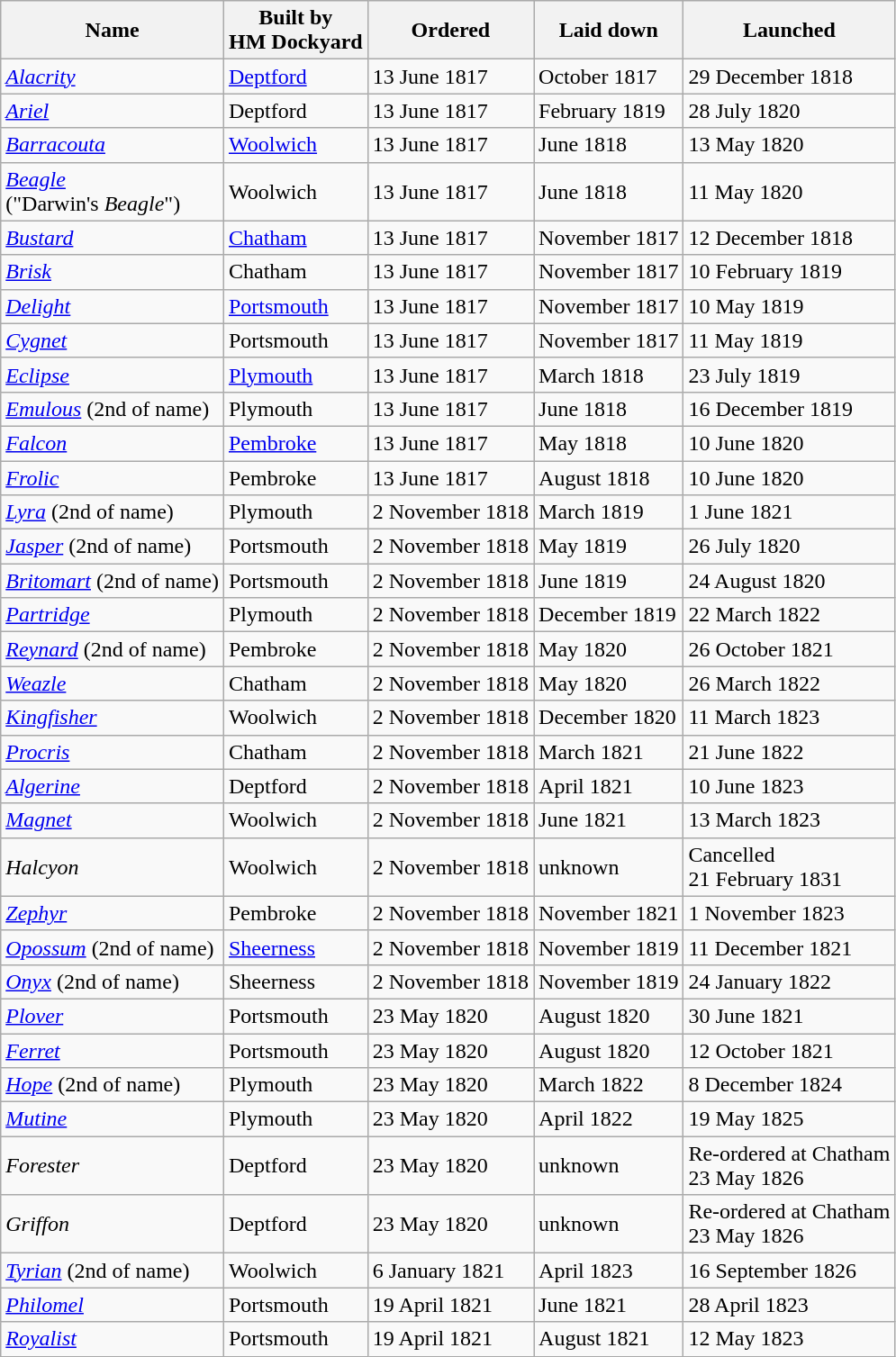<table class="sortable wikitable">
<tr>
<th>Name</th>
<th>Built by <br>HM Dockyard</th>
<th>Ordered</th>
<th>Laid down</th>
<th>Launched</th>
</tr>
<tr>
<td><a href='#'><em>Alacrity</em></a></td>
<td><a href='#'>Deptford</a></td>
<td>13 June 1817</td>
<td>October 1817</td>
<td>29 December 1818</td>
</tr>
<tr>
<td><a href='#'><em>Ariel</em></a></td>
<td>Deptford</td>
<td>13 June 1817</td>
<td>February 1819</td>
<td>28 July 1820</td>
</tr>
<tr>
<td><a href='#'><em>Barracouta</em></a></td>
<td><a href='#'>Woolwich</a></td>
<td>13 June 1817</td>
<td>June 1818</td>
<td>13 May 1820</td>
</tr>
<tr>
<td><a href='#'><em>Beagle</em></a><br>("Darwin's <em>Beagle</em>")</td>
<td>Woolwich</td>
<td>13 June 1817</td>
<td>June 1818</td>
<td>11 May 1820</td>
</tr>
<tr>
<td><a href='#'><em>Bustard</em></a></td>
<td><a href='#'>Chatham</a></td>
<td>13 June 1817</td>
<td>November 1817</td>
<td>12 December 1818</td>
</tr>
<tr>
<td><a href='#'><em>Brisk</em></a></td>
<td>Chatham</td>
<td>13 June 1817</td>
<td>November 1817</td>
<td>10 February 1819</td>
</tr>
<tr>
<td><a href='#'><em>Delight</em></a></td>
<td><a href='#'>Portsmouth</a></td>
<td>13 June 1817</td>
<td>November 1817</td>
<td>10 May 1819</td>
</tr>
<tr>
<td><a href='#'><em>Cygnet</em></a></td>
<td>Portsmouth</td>
<td>13 June 1817</td>
<td>November 1817</td>
<td>11 May 1819</td>
</tr>
<tr>
<td><a href='#'><em>Eclipse</em></a></td>
<td><a href='#'>Plymouth</a></td>
<td>13 June 1817</td>
<td>March 1818</td>
<td>23 July 1819</td>
</tr>
<tr>
<td><a href='#'><em>Emulous</em></a> (2nd of name)</td>
<td>Plymouth</td>
<td>13 June 1817</td>
<td>June 1818</td>
<td>16 December 1819</td>
</tr>
<tr>
<td><a href='#'><em>Falcon</em></a></td>
<td><a href='#'>Pembroke</a></td>
<td>13 June 1817</td>
<td>May 1818</td>
<td>10 June 1820</td>
</tr>
<tr>
<td><a href='#'><em>Frolic</em></a></td>
<td>Pembroke</td>
<td>13 June 1817</td>
<td>August 1818</td>
<td>10 June 1820</td>
</tr>
<tr>
<td><a href='#'><em>Lyra</em></a> (2nd of name)</td>
<td>Plymouth</td>
<td>2 November 1818</td>
<td>March 1819</td>
<td>1 June 1821</td>
</tr>
<tr>
<td><a href='#'><em>Jasper</em></a> (2nd of name)</td>
<td>Portsmouth</td>
<td>2 November 1818</td>
<td>May 1819</td>
<td>26 July 1820</td>
</tr>
<tr>
<td><a href='#'><em>Britomart</em></a> (2nd of name)</td>
<td>Portsmouth</td>
<td>2 November 1818</td>
<td>June 1819</td>
<td>24 August 1820</td>
</tr>
<tr>
<td><a href='#'><em>Partridge</em></a></td>
<td>Plymouth</td>
<td>2 November 1818</td>
<td>December 1819</td>
<td>22 March 1822</td>
</tr>
<tr>
<td><a href='#'><em>Reynard</em></a> (2nd of name)</td>
<td>Pembroke</td>
<td>2 November 1818</td>
<td>May 1820</td>
<td>26 October 1821</td>
</tr>
<tr>
<td><a href='#'><em>Weazle</em></a></td>
<td>Chatham</td>
<td>2 November 1818</td>
<td>May 1820</td>
<td>26 March 1822</td>
</tr>
<tr>
<td><a href='#'><em>Kingfisher</em></a></td>
<td>Woolwich</td>
<td>2 November 1818</td>
<td>December 1820</td>
<td>11 March 1823</td>
</tr>
<tr>
<td><a href='#'><em>Procris</em></a></td>
<td>Chatham</td>
<td>2 November 1818</td>
<td>March 1821</td>
<td>21 June 1822</td>
</tr>
<tr>
<td><a href='#'><em>Algerine</em></a></td>
<td>Deptford</td>
<td>2 November 1818</td>
<td>April 1821</td>
<td>10 June 1823</td>
</tr>
<tr>
<td><a href='#'><em>Magnet</em></a></td>
<td>Woolwich</td>
<td>2 November 1818</td>
<td>June 1821</td>
<td>13 March 1823</td>
</tr>
<tr>
<td><em>Halcyon</em></td>
<td>Woolwich</td>
<td>2 November 1818</td>
<td>unknown</td>
<td>Cancelled<br>21 February 1831</td>
</tr>
<tr>
<td><a href='#'><em>Zephyr</em></a></td>
<td>Pembroke</td>
<td>2 November 1818</td>
<td>November 1821</td>
<td>1 November 1823</td>
</tr>
<tr>
<td><a href='#'><em>Opossum</em></a> (2nd of name)</td>
<td><a href='#'>Sheerness</a></td>
<td>2 November 1818</td>
<td>November 1819</td>
<td>11 December 1821</td>
</tr>
<tr>
<td><a href='#'><em>Onyx</em></a> (2nd of name)</td>
<td>Sheerness</td>
<td>2 November 1818</td>
<td>November 1819</td>
<td>24 January 1822</td>
</tr>
<tr>
<td><a href='#'><em>Plover</em></a></td>
<td>Portsmouth</td>
<td>23 May 1820</td>
<td>August 1820</td>
<td>30 June 1821</td>
</tr>
<tr>
<td><a href='#'><em>Ferret</em></a></td>
<td>Portsmouth</td>
<td>23 May 1820</td>
<td>August 1820</td>
<td>12 October 1821</td>
</tr>
<tr>
<td><a href='#'><em>Hope</em></a> (2nd of name)</td>
<td>Plymouth</td>
<td>23 May 1820</td>
<td>March 1822</td>
<td>8 December 1824</td>
</tr>
<tr>
<td><a href='#'><em>Mutine</em></a></td>
<td>Plymouth</td>
<td>23 May 1820</td>
<td>April 1822</td>
<td>19 May 1825</td>
</tr>
<tr>
<td><em>Forester</em></td>
<td>Deptford</td>
<td>23 May 1820</td>
<td>unknown</td>
<td>Re-ordered at Chatham<br>23 May 1826</td>
</tr>
<tr>
<td><em>Griffon</em></td>
<td>Deptford</td>
<td>23 May 1820</td>
<td>unknown</td>
<td>Re-ordered at Chatham<br>23 May 1826</td>
</tr>
<tr>
<td><a href='#'><em>Tyrian</em></a> (2nd of name)</td>
<td>Woolwich</td>
<td>6 January 1821</td>
<td>April 1823</td>
<td>16 September 1826</td>
</tr>
<tr>
<td><a href='#'><em>Philomel</em></a></td>
<td>Portsmouth</td>
<td>19 April 1821</td>
<td>June 1821</td>
<td>28 April 1823</td>
</tr>
<tr>
<td><a href='#'><em>Royalist</em></a></td>
<td>Portsmouth</td>
<td>19 April 1821</td>
<td>August 1821</td>
<td>12 May 1823</td>
</tr>
</table>
